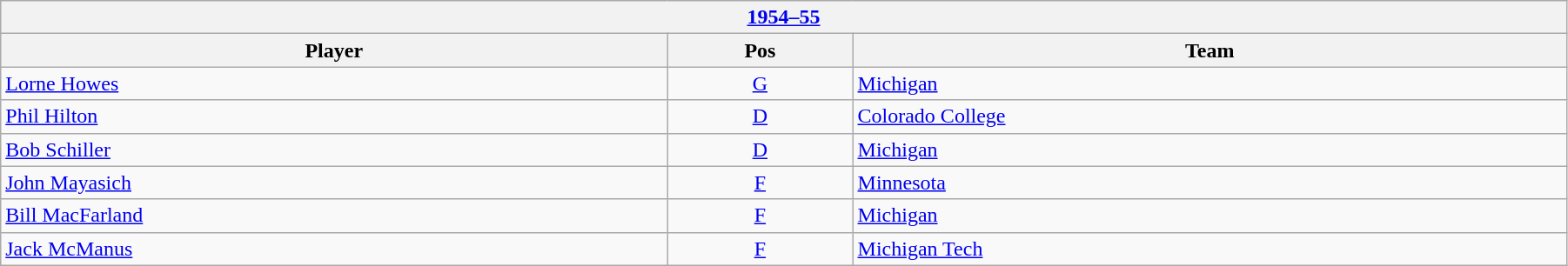<table class="wikitable" width=95%>
<tr>
<th colspan=3><a href='#'>1954–55</a></th>
</tr>
<tr>
<th>Player</th>
<th>Pos</th>
<th>Team</th>
</tr>
<tr>
<td><a href='#'>Lorne Howes</a></td>
<td style="text-align:center;"><a href='#'>G</a></td>
<td><a href='#'>Michigan</a></td>
</tr>
<tr>
<td><a href='#'>Phil Hilton</a></td>
<td style="text-align:center;"><a href='#'>D</a></td>
<td><a href='#'>Colorado College</a></td>
</tr>
<tr>
<td><a href='#'>Bob Schiller</a></td>
<td style="text-align:center;"><a href='#'>D</a></td>
<td><a href='#'>Michigan</a></td>
</tr>
<tr>
<td><a href='#'>John Mayasich</a></td>
<td style="text-align:center;"><a href='#'>F</a></td>
<td><a href='#'>Minnesota</a></td>
</tr>
<tr>
<td><a href='#'>Bill MacFarland</a></td>
<td style="text-align:center;"><a href='#'>F</a></td>
<td><a href='#'>Michigan</a></td>
</tr>
<tr>
<td><a href='#'>Jack McManus</a></td>
<td style="text-align:center;"><a href='#'>F</a></td>
<td><a href='#'>Michigan Tech</a></td>
</tr>
</table>
